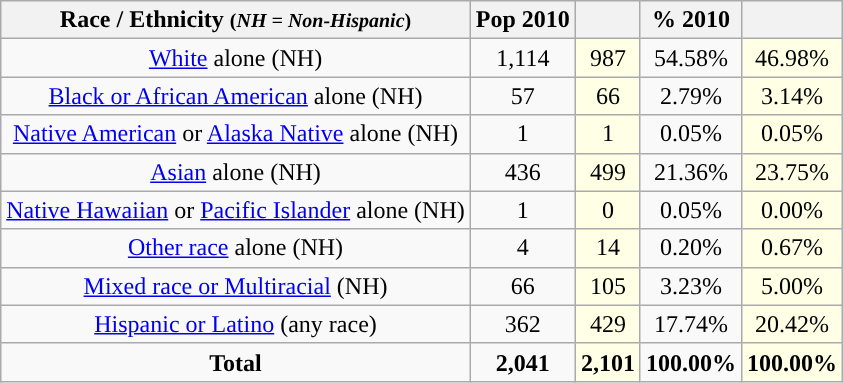<table class="wikitable" style="text-align:center;">
<tr>
<th>Race / Ethnicity <small>(<em>NH = Non-Hispanic</em>)</small></th>
<th>Pop 2010</th>
<th></th>
<th>% 2010</th>
<th></th>
</tr>
<tr>
<td><a href='#'>White</a> alone (NH)</td>
<td>1,114</td>
<td style='background: #ffffe6;'>987</td>
<td>54.58%</td>
<td style='background: #ffffe6;'>46.98%</td>
</tr>
<tr>
<td><a href='#'>Black or African American</a> alone (NH)</td>
<td>57</td>
<td style='background: #ffffe6;'>66</td>
<td>2.79%</td>
<td style='background: #ffffe6;'>3.14%</td>
</tr>
<tr>
<td><a href='#'>Native American</a> or <a href='#'>Alaska Native</a> alone (NH)</td>
<td>1</td>
<td style='background: #ffffe6;'>1</td>
<td>0.05%</td>
<td style='background: #ffffe6;'>0.05%</td>
</tr>
<tr>
<td><a href='#'>Asian</a> alone (NH)</td>
<td>436</td>
<td style='background: #ffffe6;'>499</td>
<td>21.36%</td>
<td style='background: #ffffe6;'>23.75%</td>
</tr>
<tr>
<td><a href='#'>Native Hawaiian</a> or <a href='#'>Pacific Islander</a> alone (NH)</td>
<td>1</td>
<td style='background: #ffffe6;'>0</td>
<td>0.05%</td>
<td style='background: #ffffe6;'>0.00%</td>
</tr>
<tr>
<td><a href='#'>Other race</a> alone (NH)</td>
<td>4</td>
<td style='background: #ffffe6;'>14</td>
<td>0.20%</td>
<td style='background: #ffffe6;'>0.67%</td>
</tr>
<tr>
<td><a href='#'>Mixed race or Multiracial</a> (NH)</td>
<td>66</td>
<td style='background: #ffffe6;'>105</td>
<td>3.23%</td>
<td style='background: #ffffe6;'>5.00%</td>
</tr>
<tr>
<td><a href='#'>Hispanic or Latino</a> (any race)</td>
<td>362</td>
<td style='background: #ffffe6;'>429</td>
<td>17.74%</td>
<td style='background: #ffffe6;'>20.42%</td>
</tr>
<tr>
<td><strong>Total</strong></td>
<td><strong>2,041</strong></td>
<td style='background: #ffffe6;'><strong>2,101</strong></td>
<td><strong>100.00%</strong></td>
<td style='background: #ffffe6;'><strong>100.00%</strong></td>
</tr>
</table>
